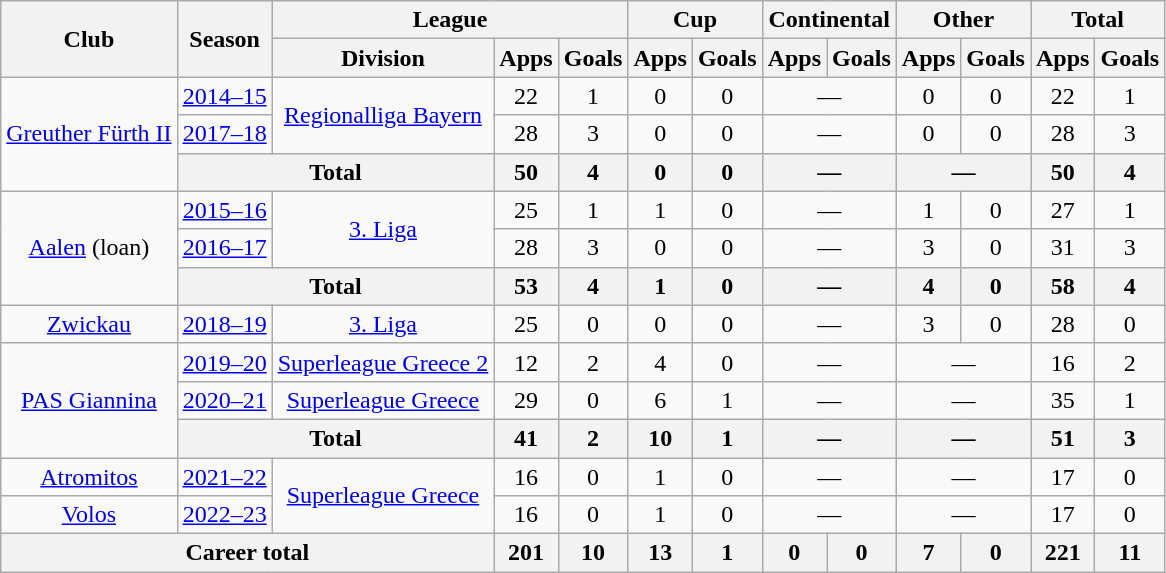<table class="wikitable" style="text-align: center">
<tr>
<th rowspan="2">Club</th>
<th rowspan="2">Season</th>
<th colspan="3">League</th>
<th colspan="2">Cup</th>
<th colspan="2">Continental</th>
<th colspan="2">Other</th>
<th colspan="2">Total</th>
</tr>
<tr>
<th>Division</th>
<th>Apps</th>
<th>Goals</th>
<th>Apps</th>
<th>Goals</th>
<th>Apps</th>
<th>Goals</th>
<th>Apps</th>
<th>Goals</th>
<th>Apps</th>
<th>Goals</th>
</tr>
<tr>
<td rowspan="3"><a href='#'>Greuther Fürth II</a></td>
<td><a href='#'>2014–15</a></td>
<td rowspan="2"><a href='#'>Regionalliga Bayern</a></td>
<td>22</td>
<td>1</td>
<td>0</td>
<td>0</td>
<td colspan="2">—</td>
<td>0</td>
<td>0</td>
<td>22</td>
<td>1</td>
</tr>
<tr>
<td><a href='#'>2017–18</a></td>
<td>28</td>
<td>3</td>
<td>0</td>
<td>0</td>
<td colspan="2">—</td>
<td>0</td>
<td>0</td>
<td>28</td>
<td>3</td>
</tr>
<tr>
<th colspan="2">Total</th>
<th>50</th>
<th>4</th>
<th>0</th>
<th>0</th>
<th colspan="2">—</th>
<th colspan="2">—</th>
<th>50</th>
<th>4</th>
</tr>
<tr>
<td rowspan="3"><a href='#'>Aalen</a> (loan)</td>
<td><a href='#'>2015–16</a></td>
<td rowspan="2"><a href='#'>3. Liga</a></td>
<td>25</td>
<td>1</td>
<td>1</td>
<td>0</td>
<td colspan="2">—</td>
<td>1</td>
<td>0</td>
<td>27</td>
<td>1</td>
</tr>
<tr>
<td><a href='#'>2016–17</a></td>
<td>28</td>
<td>3</td>
<td>0</td>
<td>0</td>
<td colspan="2">—</td>
<td>3</td>
<td>0</td>
<td>31</td>
<td>3</td>
</tr>
<tr>
<th colspan="2">Total</th>
<th>53</th>
<th>4</th>
<th>1</th>
<th>0</th>
<th colspan="2">—</th>
<th>4</th>
<th>0</th>
<th>58</th>
<th>4</th>
</tr>
<tr>
<td><a href='#'>Zwickau</a></td>
<td><a href='#'>2018–19</a></td>
<td><a href='#'>3. Liga</a></td>
<td>25</td>
<td>0</td>
<td>0</td>
<td>0</td>
<td colspan="2">—</td>
<td>3</td>
<td>0</td>
<td>28</td>
<td>0</td>
</tr>
<tr>
<td rowspan="3"><a href='#'>PAS Giannina</a></td>
<td><a href='#'>2019–20</a></td>
<td><a href='#'>Superleague Greece 2</a></td>
<td>12</td>
<td>2</td>
<td>4</td>
<td>0</td>
<td colspan="2">—</td>
<td colspan="2">—</td>
<td>16</td>
<td>2</td>
</tr>
<tr>
<td><a href='#'>2020–21</a></td>
<td><a href='#'>Superleague Greece</a></td>
<td>29</td>
<td>0</td>
<td>6</td>
<td>1</td>
<td colspan="2">—</td>
<td colspan="2">—</td>
<td>35</td>
<td>1</td>
</tr>
<tr>
<th colspan="2">Total</th>
<th>41</th>
<th>2</th>
<th>10</th>
<th>1</th>
<th colspan="2">—</th>
<th colspan="2">—</th>
<th>51</th>
<th>3</th>
</tr>
<tr>
<td><a href='#'>Atromitos</a></td>
<td><a href='#'>2021–22</a></td>
<td rowspan="2"><a href='#'>Superleague Greece</a></td>
<td>16</td>
<td>0</td>
<td>1</td>
<td>0</td>
<td colspan="2">—</td>
<td colspan="2">—</td>
<td>17</td>
<td>0</td>
</tr>
<tr>
<td><a href='#'>Volos</a></td>
<td><a href='#'>2022–23</a></td>
<td>16</td>
<td>0</td>
<td>1</td>
<td>0</td>
<td colspan="2">—</td>
<td colspan="2">—</td>
<td>17</td>
<td>0</td>
</tr>
<tr>
<th colspan="3">Career total</th>
<th>201</th>
<th>10</th>
<th>13</th>
<th>1</th>
<th>0</th>
<th>0</th>
<th>7</th>
<th>0</th>
<th>221</th>
<th>11</th>
</tr>
</table>
